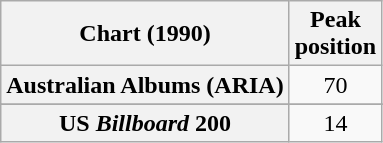<table class="wikitable plainrowheaders" style="text-align:center">
<tr>
<th scope="col">Chart (1990)</th>
<th scope="col">Peak<br>position</th>
</tr>
<tr>
<th scope="row">Australian Albums (ARIA)</th>
<td>70</td>
</tr>
<tr>
</tr>
<tr>
<th scope="row">US <em>Billboard</em> 200</th>
<td>14</td>
</tr>
</table>
